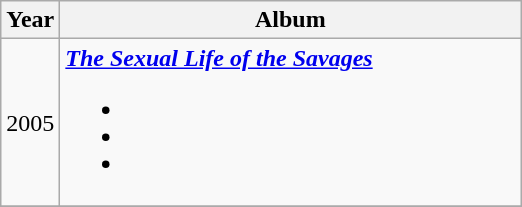<table class="wikitable">
<tr>
<th>Year</th>
<th style="width:300px;">Album</th>
</tr>
<tr>
<td>2005</td>
<td align=left><strong><em><a href='#'>The Sexual Life of the Savages</a></em></strong><br><ul><li></li><li></li><li></li></ul></td>
</tr>
<tr>
</tr>
</table>
